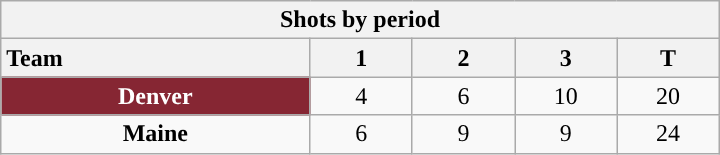<table class="wikitable" style="width:30em; text-align:right;">
<tr>
<th colspan=5>Shots by period</th>
</tr>
<tr>
<th style="width:10em; text-align:left;">Team</th>
<th style="width:3em;">1</th>
<th style="width:3em;">2</th>
<th style="width:3em;">3</th>
<th style="width:3em;">T</th>
</tr>
<tr>
<td align=center style="color:white; background:#862633; "><strong>Denver</strong></td>
<td align=center>4</td>
<td align=center>6</td>
<td align=center>10</td>
<td align=center>20</td>
</tr>
<tr>
<td align=center><strong>Maine</strong></td>
<td align=center>6</td>
<td align=center>9</td>
<td align=center>9</td>
<td align=center>24</td>
</tr>
</table>
